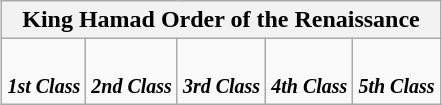<table class="wikitable" style="margin: 1em auto;">
<tr>
<th colspan="5">King Hamad Order of the Renaissance</th>
</tr>
<tr align="center">
<td><br><em><small><strong>1st Class</strong></small></em></td>
<td><br><em><small><strong>2nd Class</strong></small></em></td>
<td><br><em><small><strong>3rd Class</strong></small></em></td>
<td><br><em><small><strong>4th Class</strong></small></em></td>
<td><br><em><small><strong>5th Class</strong></small></em></td>
</tr>
</table>
